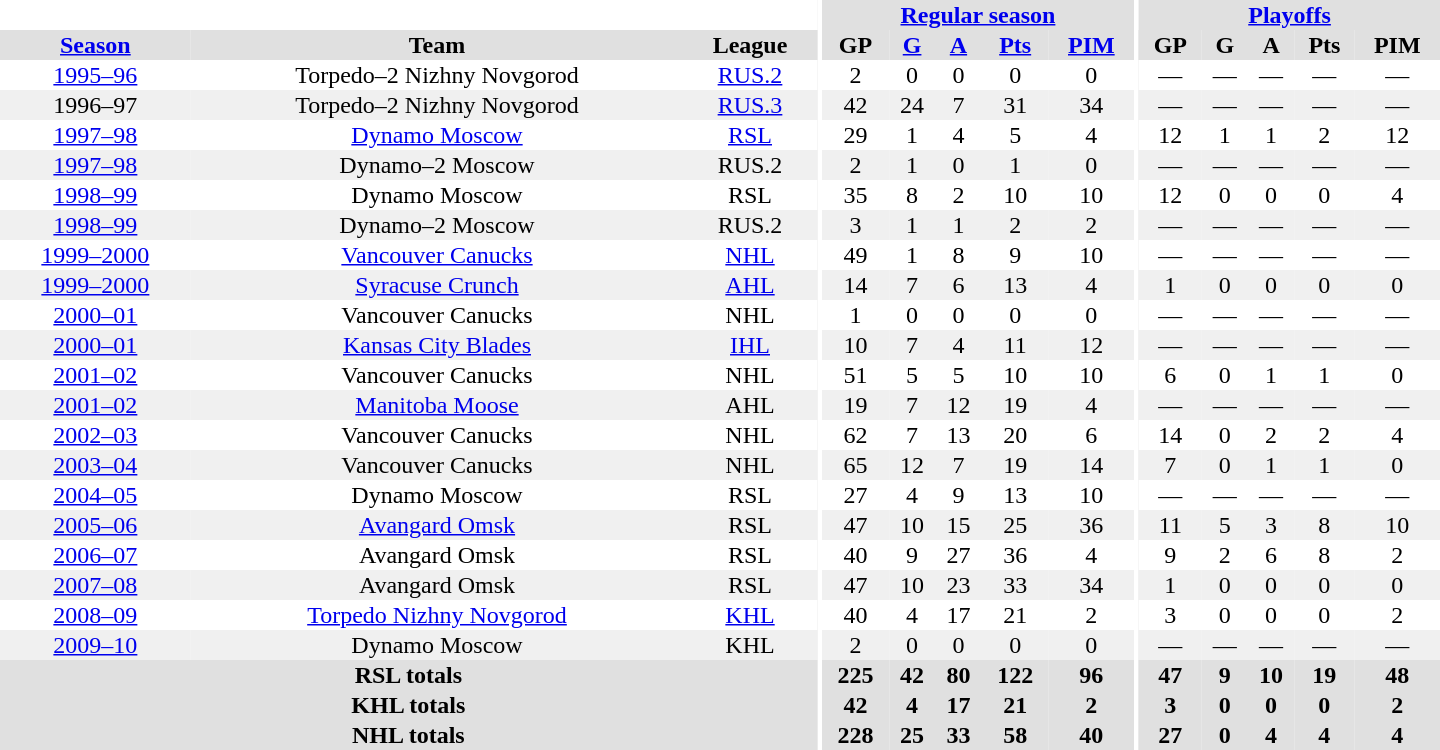<table border="0" cellpadding="1" cellspacing="0" style="text-align:center; width:60em">
<tr bgcolor="#e0e0e0">
<th colspan="3" bgcolor="#ffffff"></th>
<th rowspan="99" bgcolor="#ffffff"></th>
<th colspan="5"><a href='#'>Regular season</a></th>
<th rowspan="99" bgcolor="#ffffff"></th>
<th colspan="5"><a href='#'>Playoffs</a></th>
</tr>
<tr bgcolor="#e0e0e0">
<th><a href='#'>Season</a></th>
<th>Team</th>
<th>League</th>
<th>GP</th>
<th><a href='#'>G</a></th>
<th><a href='#'>A</a></th>
<th><a href='#'>Pts</a></th>
<th><a href='#'>PIM</a></th>
<th>GP</th>
<th>G</th>
<th>A</th>
<th>Pts</th>
<th>PIM</th>
</tr>
<tr>
<td><a href='#'>1995–96</a></td>
<td>Torpedo–2 Nizhny Novgorod</td>
<td><a href='#'>RUS.2</a></td>
<td>2</td>
<td>0</td>
<td>0</td>
<td>0</td>
<td>0</td>
<td>—</td>
<td>—</td>
<td>—</td>
<td>—</td>
<td>—</td>
</tr>
<tr bgcolor="#f0f0f0">
<td>1996–97</td>
<td>Torpedo–2 Nizhny Novgorod</td>
<td><a href='#'>RUS.3</a></td>
<td>42</td>
<td>24</td>
<td>7</td>
<td>31</td>
<td>34</td>
<td>—</td>
<td>—</td>
<td>—</td>
<td>—</td>
<td>—</td>
</tr>
<tr>
<td><a href='#'>1997–98</a></td>
<td><a href='#'>Dynamo Moscow</a></td>
<td><a href='#'>RSL</a></td>
<td>29</td>
<td>1</td>
<td>4</td>
<td>5</td>
<td>4</td>
<td>12</td>
<td>1</td>
<td>1</td>
<td>2</td>
<td>12</td>
</tr>
<tr bgcolor="#f0f0f0">
<td><a href='#'>1997–98</a></td>
<td>Dynamo–2 Moscow</td>
<td>RUS.2</td>
<td>2</td>
<td>1</td>
<td>0</td>
<td>1</td>
<td>0</td>
<td>—</td>
<td>—</td>
<td>—</td>
<td>—</td>
<td>—</td>
</tr>
<tr>
<td><a href='#'>1998–99</a></td>
<td>Dynamo Moscow</td>
<td>RSL</td>
<td>35</td>
<td>8</td>
<td>2</td>
<td>10</td>
<td>10</td>
<td>12</td>
<td>0</td>
<td>0</td>
<td>0</td>
<td>4</td>
</tr>
<tr bgcolor="#f0f0f0">
<td><a href='#'>1998–99</a></td>
<td>Dynamo–2 Moscow</td>
<td>RUS.2</td>
<td>3</td>
<td>1</td>
<td>1</td>
<td>2</td>
<td>2</td>
<td>—</td>
<td>—</td>
<td>—</td>
<td>—</td>
<td>—</td>
</tr>
<tr>
<td><a href='#'>1999–2000</a></td>
<td><a href='#'>Vancouver Canucks</a></td>
<td><a href='#'>NHL</a></td>
<td>49</td>
<td>1</td>
<td>8</td>
<td>9</td>
<td>10</td>
<td>—</td>
<td>—</td>
<td>—</td>
<td>—</td>
<td>—</td>
</tr>
<tr bgcolor="#f0f0f0">
<td><a href='#'>1999–2000</a></td>
<td><a href='#'>Syracuse Crunch</a></td>
<td><a href='#'>AHL</a></td>
<td>14</td>
<td>7</td>
<td>6</td>
<td>13</td>
<td>4</td>
<td>1</td>
<td>0</td>
<td>0</td>
<td>0</td>
<td>0</td>
</tr>
<tr>
<td><a href='#'>2000–01</a></td>
<td>Vancouver Canucks</td>
<td>NHL</td>
<td>1</td>
<td>0</td>
<td>0</td>
<td>0</td>
<td>0</td>
<td>—</td>
<td>—</td>
<td>—</td>
<td>—</td>
<td>—</td>
</tr>
<tr bgcolor="#f0f0f0">
<td><a href='#'>2000–01</a></td>
<td><a href='#'>Kansas City Blades</a></td>
<td><a href='#'>IHL</a></td>
<td>10</td>
<td>7</td>
<td>4</td>
<td>11</td>
<td>12</td>
<td>—</td>
<td>—</td>
<td>—</td>
<td>—</td>
<td>—</td>
</tr>
<tr>
<td><a href='#'>2001–02</a></td>
<td>Vancouver Canucks</td>
<td>NHL</td>
<td>51</td>
<td>5</td>
<td>5</td>
<td>10</td>
<td>10</td>
<td>6</td>
<td>0</td>
<td>1</td>
<td>1</td>
<td>0</td>
</tr>
<tr bgcolor="#f0f0f0">
<td><a href='#'>2001–02</a></td>
<td><a href='#'>Manitoba Moose</a></td>
<td>AHL</td>
<td>19</td>
<td>7</td>
<td>12</td>
<td>19</td>
<td>4</td>
<td>—</td>
<td>—</td>
<td>—</td>
<td>—</td>
<td>—</td>
</tr>
<tr>
<td><a href='#'>2002–03</a></td>
<td>Vancouver Canucks</td>
<td>NHL</td>
<td>62</td>
<td>7</td>
<td>13</td>
<td>20</td>
<td>6</td>
<td>14</td>
<td>0</td>
<td>2</td>
<td>2</td>
<td>4</td>
</tr>
<tr bgcolor="#f0f0f0">
<td><a href='#'>2003–04</a></td>
<td>Vancouver Canucks</td>
<td>NHL</td>
<td>65</td>
<td>12</td>
<td>7</td>
<td>19</td>
<td>14</td>
<td>7</td>
<td>0</td>
<td>1</td>
<td>1</td>
<td>0</td>
</tr>
<tr>
<td><a href='#'>2004–05</a></td>
<td>Dynamo Moscow</td>
<td>RSL</td>
<td>27</td>
<td>4</td>
<td>9</td>
<td>13</td>
<td>10</td>
<td>—</td>
<td>—</td>
<td>—</td>
<td>—</td>
<td>—</td>
</tr>
<tr bgcolor="#f0f0f0">
<td><a href='#'>2005–06</a></td>
<td><a href='#'>Avangard Omsk</a></td>
<td>RSL</td>
<td>47</td>
<td>10</td>
<td>15</td>
<td>25</td>
<td>36</td>
<td>11</td>
<td>5</td>
<td>3</td>
<td>8</td>
<td>10</td>
</tr>
<tr>
<td><a href='#'>2006–07</a></td>
<td>Avangard Omsk</td>
<td>RSL</td>
<td>40</td>
<td>9</td>
<td>27</td>
<td>36</td>
<td>4</td>
<td>9</td>
<td>2</td>
<td>6</td>
<td>8</td>
<td>2</td>
</tr>
<tr bgcolor="#f0f0f0">
<td><a href='#'>2007–08</a></td>
<td>Avangard Omsk</td>
<td>RSL</td>
<td>47</td>
<td>10</td>
<td>23</td>
<td>33</td>
<td>34</td>
<td>1</td>
<td>0</td>
<td>0</td>
<td>0</td>
<td>0</td>
</tr>
<tr>
<td><a href='#'>2008–09</a></td>
<td><a href='#'>Torpedo Nizhny Novgorod</a></td>
<td><a href='#'>KHL</a></td>
<td>40</td>
<td>4</td>
<td>17</td>
<td>21</td>
<td>2</td>
<td>3</td>
<td>0</td>
<td>0</td>
<td>0</td>
<td>2</td>
</tr>
<tr bgcolor="#f0f0f0">
<td><a href='#'>2009–10</a></td>
<td>Dynamo Moscow</td>
<td>KHL</td>
<td>2</td>
<td>0</td>
<td>0</td>
<td>0</td>
<td>0</td>
<td>—</td>
<td>—</td>
<td>—</td>
<td>—</td>
<td>—</td>
</tr>
<tr bgcolor="#e0e0e0">
<th colspan="3">RSL totals</th>
<th>225</th>
<th>42</th>
<th>80</th>
<th>122</th>
<th>96</th>
<th>47</th>
<th>9</th>
<th>10</th>
<th>19</th>
<th>48</th>
</tr>
<tr bgcolor="#e0e0e0">
<th colspan="3">KHL totals</th>
<th>42</th>
<th>4</th>
<th>17</th>
<th>21</th>
<th>2</th>
<th>3</th>
<th>0</th>
<th>0</th>
<th>0</th>
<th>2</th>
</tr>
<tr bgcolor="#e0e0e0">
<th colspan="3">NHL totals</th>
<th>228</th>
<th>25</th>
<th>33</th>
<th>58</th>
<th>40</th>
<th>27</th>
<th>0</th>
<th>4</th>
<th>4</th>
<th>4</th>
</tr>
</table>
